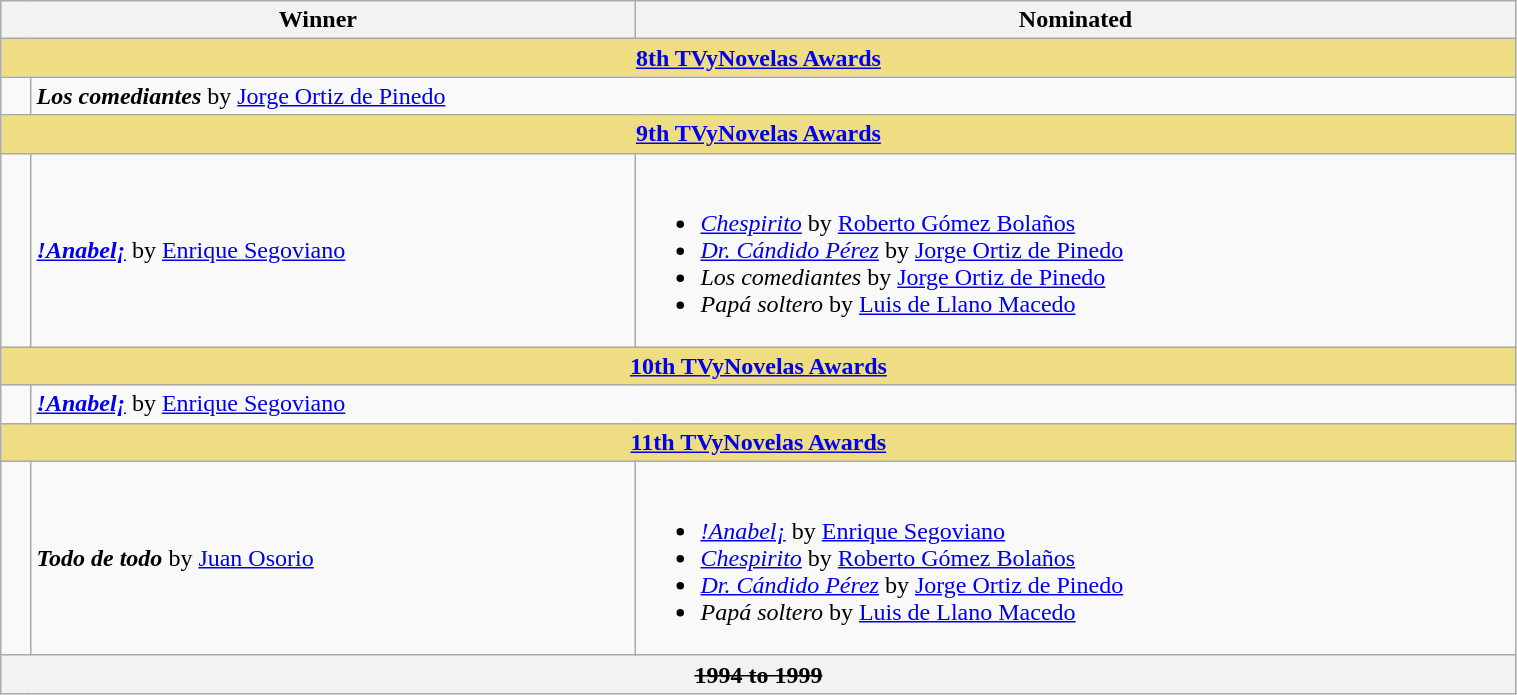<table class="wikitable" width=80%>
<tr align=center>
<th width="150px;" colspan=2; align="center">Winner</th>
<th width="580px;" align="center">Nominated</th>
</tr>
<tr>
<th colspan=9 style="background:#EEDD82;"  align="center"><strong><a href='#'>8th TVyNovelas Awards</a></strong></th>
</tr>
<tr>
<td width=2%></td>
<td colspan=2><strong><em>Los comediantes</em></strong> by <a href='#'>Jorge Ortiz de Pinedo</a></td>
</tr>
<tr>
<th colspan=9 style="background:#EEDD82;"  align="center"><strong><a href='#'>9th TVyNovelas Awards</a></strong></th>
</tr>
<tr>
<td width=2%></td>
<td><strong><em><a href='#'>!Anabel¡</a></em></strong> by <a href='#'>Enrique Segoviano</a></td>
<td><br><ul><li><em><a href='#'>Chespirito</a></em> by <a href='#'>Roberto Gómez Bolaños</a></li><li><em><a href='#'>Dr. Cándido Pérez</a></em> by <a href='#'>Jorge Ortiz de Pinedo</a></li><li><em>Los comediantes</em> by <a href='#'>Jorge Ortiz de Pinedo</a></li><li><em>Papá soltero</em> by <a href='#'>Luis de Llano Macedo</a></li></ul></td>
</tr>
<tr>
<th colspan=9 style="background:#EEDD82;"  align="center"><strong><a href='#'>10th TVyNovelas Awards</a></strong></th>
</tr>
<tr>
<td width=2%></td>
<td colspan=2><strong><em><a href='#'>!Anabel¡</a></em></strong> by <a href='#'>Enrique Segoviano</a></td>
</tr>
<tr>
<th colspan=9 style="background:#EEDD82;"  align="center"><strong><a href='#'>11th TVyNovelas Awards</a></strong></th>
</tr>
<tr>
<td width=2%></td>
<td><strong><em>Todo de todo</em></strong> by <a href='#'>Juan Osorio</a></td>
<td><br><ul><li><em><a href='#'>!Anabel¡</a></em> by <a href='#'>Enrique Segoviano</a></li><li><em><a href='#'>Chespirito</a></em> by <a href='#'>Roberto Gómez Bolaños</a></li><li><em><a href='#'>Dr. Cándido Pérez</a></em> by <a href='#'>Jorge Ortiz de Pinedo</a></li><li><em>Papá soltero</em> by <a href='#'>Luis de Llano Macedo</a></li></ul></td>
</tr>
<tr>
<th colspan=9 align="center"><s>1994 to 1999</s></th>
</tr>
</table>
